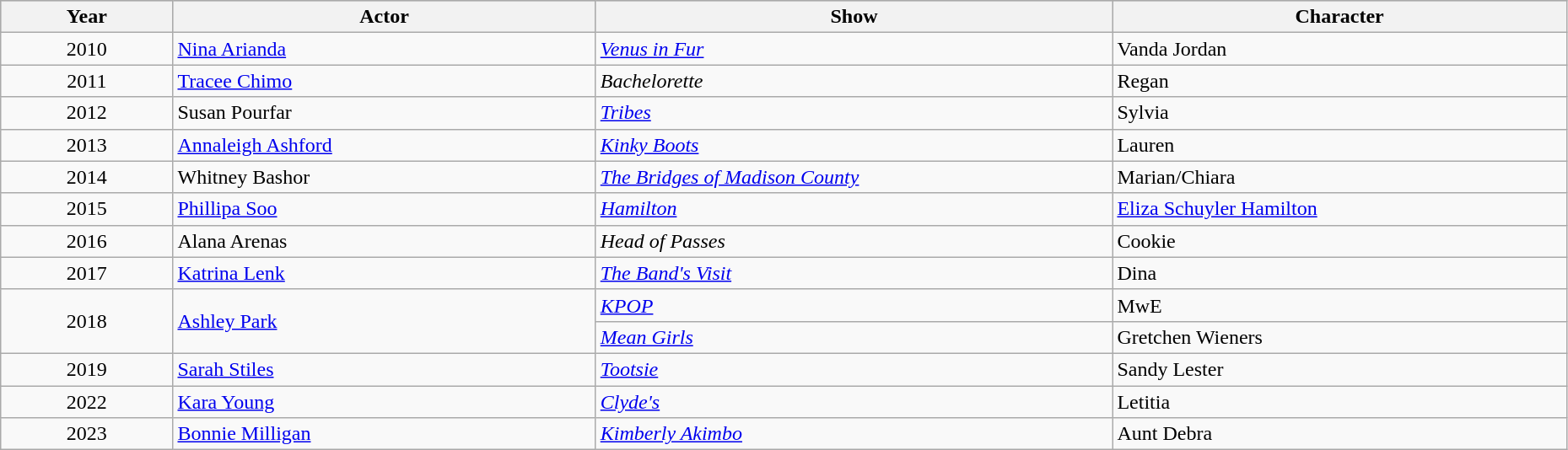<table class="wikitable" style="width:98%;">
<tr style="background:#bebebe;">
<th style="width:11%;">Year</th>
<th style="width:27%;">Actor</th>
<th style="width:33%;">Show</th>
<th style="width:29%;">Character</th>
</tr>
<tr>
<td align="center">2010</td>
<td><a href='#'>Nina Arianda</a></td>
<td><em><a href='#'>Venus in Fur</a></em></td>
<td>Vanda Jordan</td>
</tr>
<tr>
<td align="center">2011</td>
<td><a href='#'>Tracee Chimo</a></td>
<td><em>Bachelorette</em></td>
<td>Regan</td>
</tr>
<tr>
<td align="center">2012</td>
<td>Susan Pourfar</td>
<td><em><a href='#'>Tribes</a></em></td>
<td>Sylvia</td>
</tr>
<tr>
<td align="center">2013</td>
<td><a href='#'>Annaleigh Ashford</a></td>
<td><em><a href='#'>Kinky Boots</a></em></td>
<td>Lauren</td>
</tr>
<tr>
<td align="center">2014</td>
<td>Whitney Bashor</td>
<td><em><a href='#'>The Bridges of Madison County</a></em></td>
<td>Marian/Chiara</td>
</tr>
<tr>
<td align="center">2015</td>
<td><a href='#'>Phillipa Soo</a></td>
<td><em><a href='#'>Hamilton</a></em></td>
<td><a href='#'>Eliza Schuyler Hamilton</a></td>
</tr>
<tr>
<td align="center">2016</td>
<td>Alana Arenas</td>
<td><em>Head of Passes</em></td>
<td>Cookie</td>
</tr>
<tr>
<td align="center">2017</td>
<td><a href='#'>Katrina Lenk</a></td>
<td><em><a href='#'>The Band's Visit</a></em></td>
<td>Dina</td>
</tr>
<tr>
<td rowspan="2" align="center">2018</td>
<td rowspan="2"><a href='#'>Ashley Park</a></td>
<td><em><a href='#'>KPOP</a></em></td>
<td>MwE</td>
</tr>
<tr>
<td><em><a href='#'>Mean Girls</a></em></td>
<td>Gretchen Wieners</td>
</tr>
<tr>
<td align="center">2019</td>
<td><a href='#'>Sarah Stiles</a></td>
<td><em><a href='#'>Tootsie</a></em></td>
<td>Sandy Lester</td>
</tr>
<tr>
<td align="center">2022</td>
<td><a href='#'>Kara Young</a></td>
<td><em><a href='#'>Clyde's</a></em></td>
<td>Letitia</td>
</tr>
<tr>
<td align="center">2023</td>
<td><a href='#'>Bonnie Milligan</a></td>
<td><em><a href='#'>Kimberly Akimbo</a></em></td>
<td>Aunt Debra</td>
</tr>
</table>
